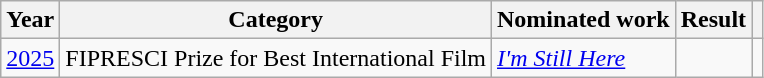<table class="wikitable sortable">
<tr>
<th>Year</th>
<th>Category</th>
<th>Nominated work</th>
<th>Result</th>
<th class="unsortable"></th>
</tr>
<tr>
<td><a href='#'>2025</a></td>
<td>FIPRESCI Prize for Best International Film</td>
<td><em><a href='#'>I'm Still Here</a></em></td>
<td></td>
<td></td>
</tr>
</table>
